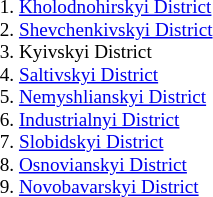<table class="toccolours"  style="float:right; font-size:80%; margin-left:10px;">
<tr>
<td style="padding-left:1em;"><ol><br><li><a href='#'>Kholodnohirskyi District</a></li>
<li><a href='#'>Shevchenkivskyi District</a></li>
<li>Kyivskyi District</li>
<li><a href='#'>Saltivskyi District</a></li>
<li><a href='#'>Nemyshlianskyi District</a></li>
<li><a href='#'>Industrialnyi District</a></li>
<li><a href='#'>Slobidskyi District</a></li>
<li><a href='#'>Osnovianskyi District</a></li>
<li><a href='#'>Novobavarskyi District</a></li>
</ol></td>
<td></td>
<td><ol><br></ol></td>
</tr>
</table>
